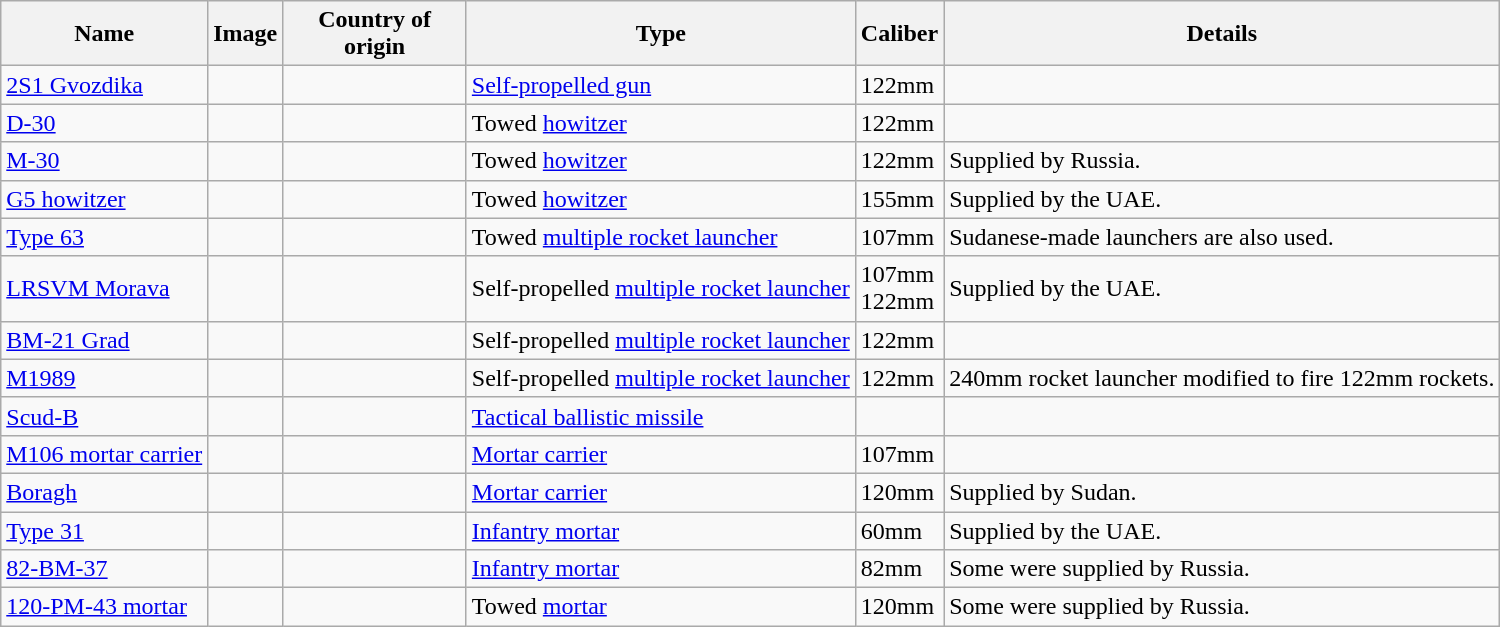<table class="wikitable sortable">
<tr>
<th>Name</th>
<th>Image</th>
<th style="width:115px;">Country of origin</th>
<th>Type</th>
<th>Caliber</th>
<th>Details</th>
</tr>
<tr>
<td><a href='#'>2S1 Gvozdika</a></td>
<td></td>
<td></td>
<td><a href='#'>Self-propelled gun</a></td>
<td>122mm</td>
<td></td>
</tr>
<tr>
<td><a href='#'>D-30</a></td>
<td></td>
<td></td>
<td>Towed <a href='#'>howitzer</a></td>
<td>122mm</td>
<td></td>
</tr>
<tr>
<td><a href='#'>M-30</a></td>
<td></td>
<td></td>
<td>Towed <a href='#'>howitzer</a></td>
<td>122mm</td>
<td>Supplied by Russia.</td>
</tr>
<tr>
<td><a href='#'>G5 howitzer</a></td>
<td></td>
<td></td>
<td>Towed <a href='#'>howitzer</a></td>
<td>155mm</td>
<td>Supplied by the UAE.</td>
</tr>
<tr>
<td><a href='#'>Type 63</a></td>
<td></td>
<td><br></td>
<td>Towed <a href='#'>multiple rocket launcher</a></td>
<td>107mm</td>
<td>Sudanese-made launchers are also used.</td>
</tr>
<tr>
<td><a href='#'>LRSVM Morava</a></td>
<td></td>
<td></td>
<td>Self-propelled <a href='#'>multiple rocket launcher</a></td>
<td>107mm<br>122mm</td>
<td>Supplied by the UAE.</td>
</tr>
<tr>
<td><a href='#'>BM-21 Grad</a></td>
<td></td>
<td></td>
<td>Self-propelled <a href='#'>multiple rocket launcher</a></td>
<td>122mm</td>
<td></td>
</tr>
<tr>
<td><a href='#'>M1989</a></td>
<td></td>
<td><br></td>
<td>Self-propelled <a href='#'>multiple rocket launcher</a></td>
<td>122mm</td>
<td>240mm rocket launcher modified to fire 122mm rockets.</td>
</tr>
<tr>
<td><a href='#'>Scud-B</a></td>
<td></td>
<td></td>
<td><a href='#'>Tactical ballistic missile</a></td>
<td></td>
<td></td>
</tr>
<tr>
<td><a href='#'>M106 mortar carrier</a></td>
<td></td>
<td></td>
<td><a href='#'>Mortar carrier</a></td>
<td>107mm</td>
<td></td>
</tr>
<tr>
<td><a href='#'>Boragh</a></td>
<td></td>
<td></td>
<td><a href='#'>Mortar carrier</a></td>
<td>120mm</td>
<td>Supplied by Sudan.</td>
</tr>
<tr>
<td><a href='#'>Type 31</a></td>
<td></td>
<td></td>
<td><a href='#'>Infantry mortar</a></td>
<td>60mm</td>
<td>Supplied by the UAE.</td>
</tr>
<tr>
<td><a href='#'>82-BM-37</a></td>
<td></td>
<td></td>
<td><a href='#'>Infantry mortar</a></td>
<td>82mm</td>
<td>Some were supplied by Russia.</td>
</tr>
<tr>
<td><a href='#'>120-PM-43 mortar</a></td>
<td></td>
<td></td>
<td>Towed <a href='#'>mortar</a></td>
<td>120mm</td>
<td>Some were supplied by Russia.</td>
</tr>
</table>
